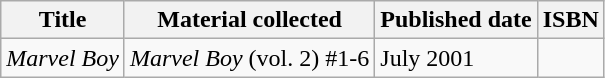<table class="wikitable">
<tr>
<th>Title</th>
<th>Material collected</th>
<th>Published date</th>
<th>ISBN</th>
</tr>
<tr>
<td><em>Marvel Boy</em></td>
<td><em>Marvel Boy</em> (vol. 2) #1-6</td>
<td>July 2001</td>
<td></td>
</tr>
</table>
